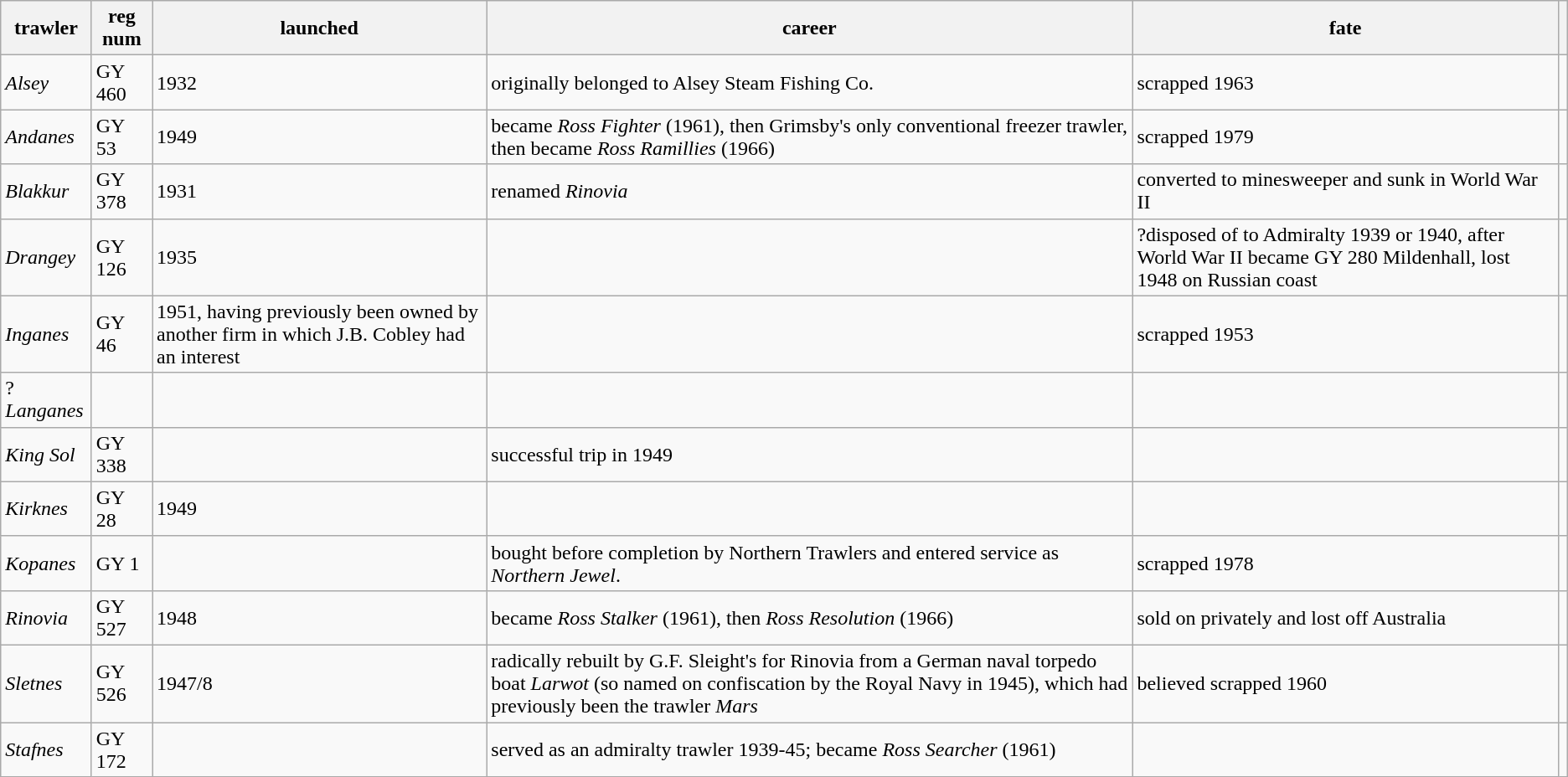<table class="wikitable">
<tr>
<th>trawler</th>
<th>reg num</th>
<th>launched</th>
<th>career</th>
<th>fate</th>
<th></th>
</tr>
<tr>
<td><em>Alsey</em></td>
<td>GY 460</td>
<td>1932</td>
<td>originally belonged to Alsey Steam Fishing Co.</td>
<td>scrapped 1963</td>
<td></td>
</tr>
<tr>
<td><em>Andanes</em></td>
<td>GY 53</td>
<td>1949</td>
<td>became <em>Ross Fighter</em> (1961), then Grimsby's only conventional freezer trawler, then became <em>Ross Ramillies</em> (1966)</td>
<td>scrapped 1979</td>
<td></td>
</tr>
<tr>
<td><em>Blakkur</em></td>
<td>GY 378</td>
<td>1931</td>
<td>renamed <em>Rinovia</em></td>
<td>converted to minesweeper and sunk in World War II</td>
<td></td>
</tr>
<tr>
<td><em>Drangey</em></td>
<td>GY 126</td>
<td>1935</td>
<td></td>
<td>?disposed of to Admiralty 1939 or 1940, after World War II became GY 280 Mildenhall, lost 1948 on Russian coast</td>
<td></td>
</tr>
<tr>
<td><em>Inganes</em></td>
<td>GY 46</td>
<td>1951, having previously been owned by another firm in which J.B. Cobley had an interest </td>
<td></td>
<td>scrapped 1953</td>
<td></td>
</tr>
<tr>
<td>?<em>Langanes</em></td>
<td></td>
<td></td>
<td></td>
<td></td>
<td></td>
</tr>
<tr>
<td><em>King Sol</em></td>
<td>GY 338</td>
<td></td>
<td>successful trip in 1949 </td>
<td></td>
<td></td>
</tr>
<tr>
<td><em>Kirknes</em></td>
<td>GY 28</td>
<td>1949</td>
<td></td>
<td></td>
<td></td>
</tr>
<tr>
<td><em>Kopanes</em></td>
<td>GY 1</td>
<td></td>
<td>bought before completion by Northern Trawlers and entered service as <em>Northern Jewel</em>.</td>
<td>scrapped 1978</td>
<td></td>
</tr>
<tr>
<td><em>Rinovia</em></td>
<td>GY 527</td>
<td>1948</td>
<td>became <em>Ross Stalker</em> (1961), then <em>Ross Resolution</em> (1966)</td>
<td>sold on privately and lost off Australia</td>
<td></td>
</tr>
<tr>
<td><em>Sletnes</em></td>
<td>GY 526</td>
<td>1947/8</td>
<td>radically rebuilt by G.F. Sleight's for Rinovia from a German naval torpedo boat <em>Larwot</em> (so named on confiscation by the Royal Navy in 1945), which had previously been the trawler <em>Mars</em> </td>
<td>believed scrapped 1960</td>
<td></td>
</tr>
<tr>
<td><em>Stafnes</em></td>
<td>GY 172</td>
<td></td>
<td>served as an admiralty trawler 1939-45; became <em>Ross Searcher</em> (1961)</td>
<td></td>
<td></td>
</tr>
</table>
